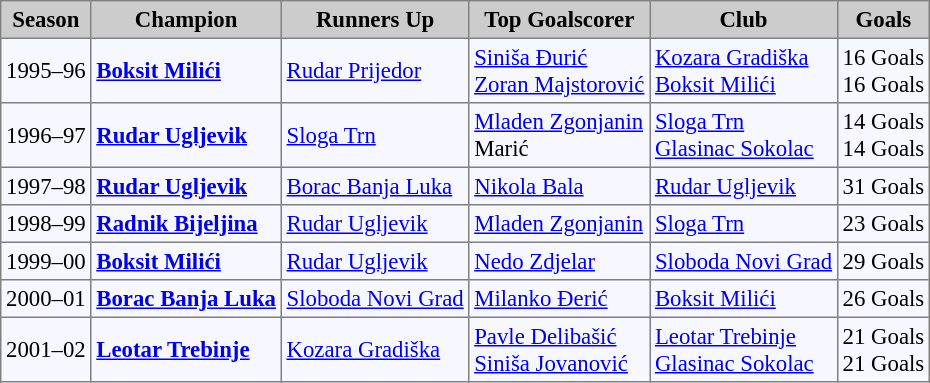<table bgcolor="#f7f8ff" cellpadding="3" cellspacing="0" border="1" style="font-size: 95%; border: gray solid 1px; border-collapse: collapse;">
<tr bgcolor="#CCCCCC">
<th><strong>Season</strong></th>
<th><strong>Champion</strong></th>
<th><strong>Runners Up</strong></th>
<th><strong>Top Goalscorer</strong></th>
<th><strong>Club</strong></th>
<th><strong>Goals</strong></th>
</tr>
<tr>
<td>1995–96</td>
<td><strong> <a href='#'>Boksit Milići</a> </strong></td>
<td><a href='#'>Rudar Prijedor</a></td>
<td> <a href='#'>Siniša Đurić</a><br>  <a href='#'>Zoran Majstorović</a></td>
<td><a href='#'>Kozara Gradiška</a><br><a href='#'>Boksit Milići</a></td>
<td>16 Goals<br>16 Goals</td>
</tr>
<tr>
<td>1996–97</td>
<td><strong> <a href='#'>Rudar Ugljevik</a> </strong></td>
<td><a href='#'>Sloga Trn</a></td>
<td> <a href='#'>Mladen Zgonjanin</a> <br> Marić</td>
<td><a href='#'>Sloga Trn</a><br> <a href='#'>Glasinac Sokolac</a></td>
<td>14 Goals<br> 14 Goals</td>
</tr>
<tr>
<td>1997–98</td>
<td><strong> <a href='#'>Rudar Ugljevik</a> </strong></td>
<td><a href='#'>Borac Banja Luka</a></td>
<td><a href='#'>Nikola Bala</a></td>
<td><a href='#'>Rudar Ugljevik</a></td>
<td>31 Goals</td>
</tr>
<tr>
<td>1998–99</td>
<td><strong> <a href='#'>Radnik Bijeljina</a> </strong></td>
<td><a href='#'>Rudar Ugljevik</a></td>
<td> <a href='#'>Mladen Zgonjanin</a></td>
<td><a href='#'>Sloga Trn</a></td>
<td>23 Goals</td>
</tr>
<tr>
<td>1999–00</td>
<td><strong> <a href='#'>Boksit Milići</a> </strong></td>
<td><a href='#'>Rudar Ugljevik</a></td>
<td><a href='#'>Nedo Zdjelar</a></td>
<td><a href='#'>Sloboda Novi Grad</a></td>
<td>29 Goals</td>
</tr>
<tr>
<td>2000–01</td>
<td><strong> <a href='#'>Borac Banja Luka</a> </strong></td>
<td><a href='#'>Sloboda Novi Grad</a></td>
<td> <a href='#'>Milanko Đerić</a></td>
<td><a href='#'>Boksit Milići</a></td>
<td>26 Goals</td>
</tr>
<tr>
<td>2001–02</td>
<td><strong> <a href='#'>Leotar Trebinje</a> </strong></td>
<td><a href='#'>Kozara Gradiška</a></td>
<td> <a href='#'>Pavle Delibašić</a><br> <a href='#'>Siniša Jovanović</a></td>
<td><a href='#'>Leotar Trebinje</a><br> <a href='#'>Glasinac Sokolac</a></td>
<td>21 Goals<br> 21 Goals</td>
</tr>
</table>
